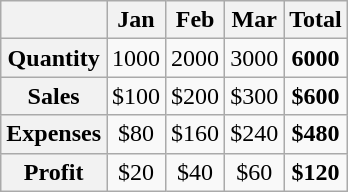<table class="wikitable" style="text-align:center">
<tr>
<th></th>
<th>Jan</th>
<th>Feb</th>
<th>Mar</th>
<th>Total</th>
</tr>
<tr>
<th>Quantity</th>
<td>1000</td>
<td>2000</td>
<td>3000</td>
<td><strong>6000</strong></td>
</tr>
<tr>
<th>Sales</th>
<td>$100</td>
<td>$200</td>
<td>$300</td>
<td><strong>$600</strong></td>
</tr>
<tr>
<th>Expenses</th>
<td>$80</td>
<td>$160</td>
<td>$240</td>
<td><strong>$480</strong></td>
</tr>
<tr>
<th>Profit</th>
<td>$20</td>
<td>$40</td>
<td>$60</td>
<td><strong>$120</strong></td>
</tr>
</table>
